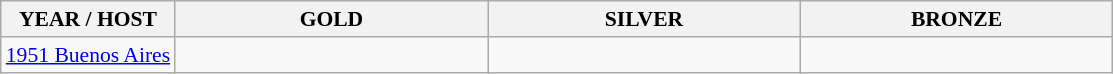<table class="wikitable" style="border-collapse: collapse; font-size: 90%;">
<tr>
<th>YEAR / HOST</th>
<th align="left" style="width: 14em"> GOLD</th>
<th align="left" style="width: 14em"> SILVER</th>
<th align="left" style="width: 14em"> BRONZE</th>
</tr>
<tr>
<td><a href='#'>1951 Buenos Aires</a></td>
<td></td>
<td></td>
<td></td>
</tr>
</table>
